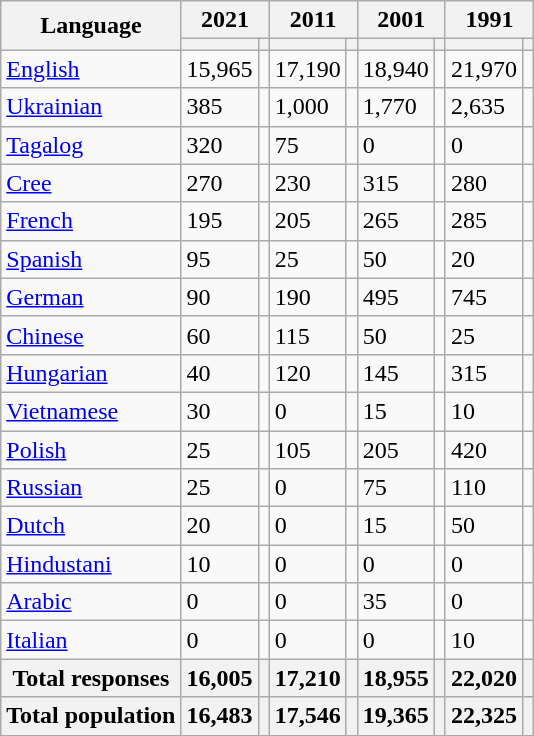<table class="wikitable collapsible sortable">
<tr>
<th rowspan="2">Language</th>
<th colspan="2">2021</th>
<th colspan="2">2011</th>
<th colspan="2">2001</th>
<th colspan="2">1991</th>
</tr>
<tr>
<th><a href='#'></a></th>
<th></th>
<th></th>
<th></th>
<th></th>
<th></th>
<th></th>
<th></th>
</tr>
<tr>
<td><a href='#'>English</a></td>
<td>15,965</td>
<td></td>
<td>17,190</td>
<td></td>
<td>18,940</td>
<td></td>
<td>21,970</td>
<td></td>
</tr>
<tr>
<td><a href='#'>Ukrainian</a></td>
<td>385</td>
<td></td>
<td>1,000</td>
<td></td>
<td>1,770</td>
<td></td>
<td>2,635</td>
<td></td>
</tr>
<tr>
<td><a href='#'>Tagalog</a></td>
<td>320</td>
<td></td>
<td>75</td>
<td></td>
<td>0</td>
<td></td>
<td>0</td>
<td></td>
</tr>
<tr>
<td><a href='#'>Cree</a></td>
<td>270</td>
<td></td>
<td>230</td>
<td></td>
<td>315</td>
<td></td>
<td>280</td>
<td></td>
</tr>
<tr>
<td><a href='#'>French</a></td>
<td>195</td>
<td></td>
<td>205</td>
<td></td>
<td>265</td>
<td></td>
<td>285</td>
<td></td>
</tr>
<tr>
<td><a href='#'>Spanish</a></td>
<td>95</td>
<td></td>
<td>25</td>
<td></td>
<td>50</td>
<td></td>
<td>20</td>
<td></td>
</tr>
<tr>
<td><a href='#'>German</a></td>
<td>90</td>
<td></td>
<td>190</td>
<td></td>
<td>495</td>
<td></td>
<td>745</td>
<td></td>
</tr>
<tr>
<td><a href='#'>Chinese</a></td>
<td>60</td>
<td></td>
<td>115</td>
<td></td>
<td>50</td>
<td></td>
<td>25</td>
<td></td>
</tr>
<tr>
<td><a href='#'>Hungarian</a></td>
<td>40</td>
<td></td>
<td>120</td>
<td></td>
<td>145</td>
<td></td>
<td>315</td>
<td></td>
</tr>
<tr>
<td><a href='#'>Vietnamese</a></td>
<td>30</td>
<td></td>
<td>0</td>
<td></td>
<td>15</td>
<td></td>
<td>10</td>
<td></td>
</tr>
<tr>
<td><a href='#'>Polish</a></td>
<td>25</td>
<td></td>
<td>105</td>
<td></td>
<td>205</td>
<td></td>
<td>420</td>
<td></td>
</tr>
<tr>
<td><a href='#'>Russian</a></td>
<td>25</td>
<td></td>
<td>0</td>
<td></td>
<td>75</td>
<td></td>
<td>110</td>
<td></td>
</tr>
<tr>
<td><a href='#'>Dutch</a></td>
<td>20</td>
<td></td>
<td>0</td>
<td></td>
<td>15</td>
<td></td>
<td>50</td>
<td></td>
</tr>
<tr>
<td><a href='#'>Hindustani</a></td>
<td>10</td>
<td></td>
<td>0</td>
<td></td>
<td>0</td>
<td></td>
<td>0</td>
<td></td>
</tr>
<tr>
<td><a href='#'>Arabic</a></td>
<td>0</td>
<td></td>
<td>0</td>
<td></td>
<td>35</td>
<td></td>
<td>0</td>
<td></td>
</tr>
<tr>
<td><a href='#'>Italian</a></td>
<td>0</td>
<td></td>
<td>0</td>
<td></td>
<td>0</td>
<td></td>
<td>10</td>
<td></td>
</tr>
<tr>
<th>Total responses</th>
<th>16,005</th>
<th></th>
<th>17,210</th>
<th></th>
<th>18,955</th>
<th></th>
<th>22,020</th>
<th></th>
</tr>
<tr>
<th>Total population</th>
<th>16,483</th>
<th></th>
<th>17,546</th>
<th></th>
<th>19,365</th>
<th></th>
<th>22,325</th>
<th></th>
</tr>
</table>
